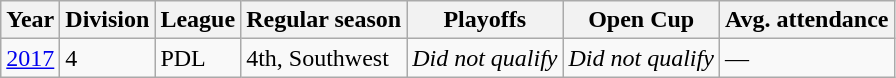<table class="wikitable">
<tr>
<th>Year</th>
<th>Division</th>
<th>League</th>
<th>Regular season</th>
<th>Playoffs</th>
<th>Open Cup</th>
<th>Avg. attendance</th>
</tr>
<tr>
<td><a href='#'>2017</a></td>
<td>4</td>
<td>PDL</td>
<td>4th, Southwest</td>
<td><em>Did not qualify</em></td>
<td><em>Did not qualify</em></td>
<td>—</td>
</tr>
</table>
